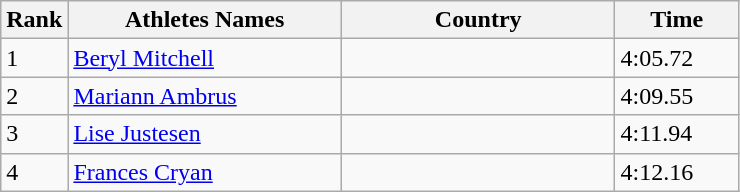<table class="wikitable">
<tr>
<th width=25>Rank</th>
<th width=175>Athletes Names</th>
<th width=175>Country</th>
<th width=75>Time</th>
</tr>
<tr>
<td>1</td>
<td><a href='#'>Beryl Mitchell</a></td>
<td></td>
<td>4:05.72</td>
</tr>
<tr>
<td>2</td>
<td><a href='#'>Mariann Ambrus</a></td>
<td></td>
<td>4:09.55</td>
</tr>
<tr>
<td>3</td>
<td><a href='#'>Lise Justesen</a></td>
<td></td>
<td>4:11.94</td>
</tr>
<tr>
<td>4</td>
<td><a href='#'>Frances Cryan</a></td>
<td></td>
<td>4:12.16</td>
</tr>
</table>
